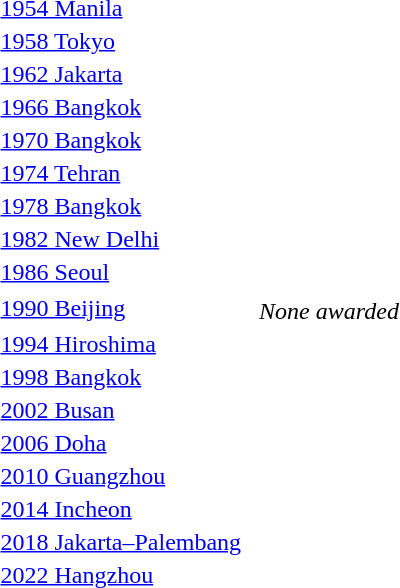<table>
<tr>
<td><a href='#'>1954 Manila</a></td>
<td></td>
<td></td>
<td></td>
</tr>
<tr>
<td rowspan=2><a href='#'>1958 Tokyo</a></td>
<td rowspan=2></td>
<td rowspan=2></td>
<td></td>
</tr>
<tr>
<td></td>
</tr>
<tr>
<td rowspan=2><a href='#'>1962 Jakarta</a></td>
<td rowspan=2></td>
<td rowspan=2></td>
<td></td>
</tr>
<tr>
<td></td>
</tr>
<tr>
<td rowspan=2><a href='#'>1966 Bangkok</a></td>
<td rowspan=2></td>
<td rowspan=2></td>
<td></td>
</tr>
<tr>
<td></td>
</tr>
<tr>
<td rowspan=2><a href='#'>1970 Bangkok</a></td>
<td rowspan=2></td>
<td rowspan=2></td>
<td></td>
</tr>
<tr>
<td></td>
</tr>
<tr>
<td rowspan=2><a href='#'>1974 Tehran</a></td>
<td rowspan=2></td>
<td rowspan=2></td>
<td></td>
</tr>
<tr>
<td></td>
</tr>
<tr>
<td rowspan=2><a href='#'>1978 Bangkok</a></td>
<td rowspan=2></td>
<td rowspan=2></td>
<td></td>
</tr>
<tr>
<td></td>
</tr>
<tr>
<td rowspan=2><a href='#'>1982 New Delhi</a></td>
<td rowspan=2></td>
<td rowspan=2></td>
<td></td>
</tr>
<tr>
<td></td>
</tr>
<tr>
<td rowspan=2><a href='#'>1986 Seoul</a></td>
<td rowspan=2></td>
<td rowspan=2></td>
<td></td>
</tr>
<tr>
<td></td>
</tr>
<tr>
<td rowspan=2><a href='#'>1990 Beijing</a></td>
<td rowspan=2></td>
<td rowspan=2></td>
<td></td>
</tr>
<tr>
<td><em>None awarded</em></td>
</tr>
<tr>
<td rowspan=2><a href='#'>1994 Hiroshima</a></td>
<td rowspan=2></td>
<td rowspan=2></td>
<td></td>
</tr>
<tr>
<td></td>
</tr>
<tr>
<td rowspan=2><a href='#'>1998 Bangkok</a></td>
<td rowspan=2></td>
<td rowspan=2></td>
<td></td>
</tr>
<tr>
<td></td>
</tr>
<tr>
<td rowspan=2><a href='#'>2002 Busan</a></td>
<td rowspan=2></td>
<td rowspan=2></td>
<td></td>
</tr>
<tr>
<td></td>
</tr>
<tr>
<td rowspan=2><a href='#'>2006 Doha</a></td>
<td rowspan=2></td>
<td rowspan=2></td>
<td></td>
</tr>
<tr>
<td></td>
</tr>
<tr>
<td rowspan=2><a href='#'>2010 Guangzhou</a></td>
<td rowspan=2></td>
<td rowspan=2></td>
<td></td>
</tr>
<tr>
<td></td>
</tr>
<tr>
<td rowspan=2><a href='#'>2014 Incheon</a></td>
<td rowspan=2></td>
<td rowspan=2></td>
<td></td>
</tr>
<tr>
<td></td>
</tr>
<tr>
<td rowspan=2><a href='#'>2018 Jakarta–Palembang</a></td>
<td rowspan=2></td>
<td rowspan=2></td>
<td></td>
</tr>
<tr>
<td></td>
</tr>
<tr>
<td rowspan=2><a href='#'>2022 Hangzhou</a></td>
<td rowspan=2></td>
<td rowspan=2></td>
<td></td>
</tr>
<tr>
<td></td>
</tr>
</table>
